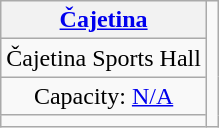<table class="wikitable" style="text-align:center">
<tr>
<th><a href='#'>Čajetina</a></th>
<td rowspan=4></td>
</tr>
<tr>
<td>Čajetina Sports Hall</td>
</tr>
<tr>
<td>Capacity: <a href='#'>N/A</a></td>
</tr>
<tr>
<td></td>
</tr>
</table>
